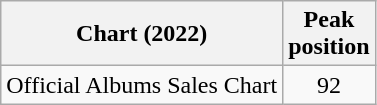<table class="wikitable sortable">
<tr>
<th>Chart (2022)</th>
<th>Peak<br>position</th>
</tr>
<tr>
<td align="left">Official Albums Sales Chart</td>
<td style="text-align:center;">92</td>
</tr>
</table>
